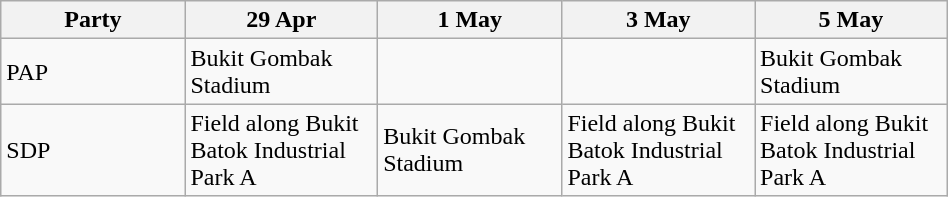<table class="wikitable" style="width:50%">
<tr>
<th style="width:10%;">Party</th>
<th style="width:10%;">29 Apr</th>
<th style="width:10%;">1 May</th>
<th style="width:10%;">3 May</th>
<th style="width:10%;">5 May</th>
</tr>
<tr>
<td>PAP</td>
<td><div>Bukit Gombak Stadium<br></div></td>
<td></td>
<td></td>
<td><div>Bukit Gombak Stadium<br></div></td>
</tr>
<tr>
<td>SDP</td>
<td><div>Field along Bukit Batok Industrial Park A<br></div></td>
<td><div>Bukit Gombak Stadium<br></div></td>
<td><div>Field along Bukit Batok Industrial Park A<br></div></td>
<td><div>Field along Bukit Batok Industrial Park A<br></div></td>
</tr>
</table>
